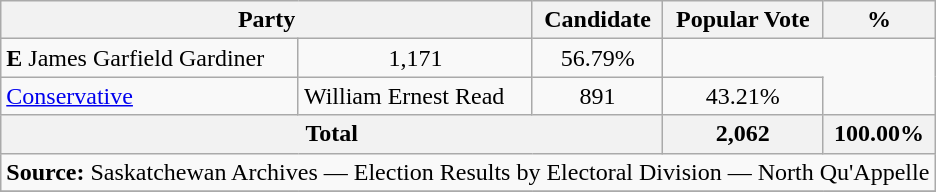<table class="wikitable">
<tr>
<th colspan="2">Party</th>
<th>Candidate</th>
<th>Popular Vote</th>
<th>%</th>
</tr>
<tr>
<td><strong>E</strong> James Garfield Gardiner</td>
<td align=center>1,171</td>
<td align=center>56.79%</td>
</tr>
<tr>
<td><a href='#'>Conservative</a></td>
<td>William Ernest Read</td>
<td align=center>891</td>
<td align=center>43.21%</td>
</tr>
<tr>
<th colspan=3>Total</th>
<th>2,062</th>
<th>100.00%</th>
</tr>
<tr>
<td align="center" colspan=5><strong>Source:</strong> Saskatchewan Archives — Election Results by Electoral Division — North Qu'Appelle</td>
</tr>
<tr>
</tr>
</table>
